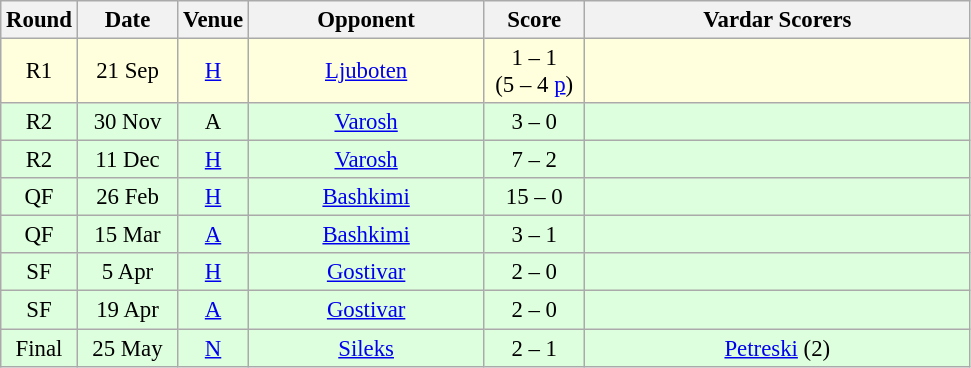<table class="wikitable sortable" style="text-align: center; font-size:95%;">
<tr>
<th width="30">Round</th>
<th width="60">Date</th>
<th width="20">Venue</th>
<th width="150">Opponent</th>
<th width="60">Score</th>
<th width="250">Vardar Scorers</th>
</tr>
<tr bgcolor="#ffffdd">
<td>R1</td>
<td>21 Sep</td>
<td><a href='#'>H</a></td>
<td><a href='#'>Ljuboten</a></td>
<td>1 – 1<br>(5 – 4 <a href='#'>p</a>)</td>
<td></td>
</tr>
<tr bgcolor="#ddffdd">
<td>R2</td>
<td>30 Nov</td>
<td>A</td>
<td><a href='#'>Varosh</a></td>
<td>3 – 0</td>
<td></td>
</tr>
<tr bgcolor="#ddffdd">
<td>R2</td>
<td>11 Dec</td>
<td><a href='#'>H</a></td>
<td><a href='#'>Varosh</a></td>
<td>7 – 2</td>
<td></td>
</tr>
<tr bgcolor="#ddffdd">
<td>QF</td>
<td>26 Feb</td>
<td><a href='#'>H</a></td>
<td><a href='#'>Bashkimi</a></td>
<td>15 – 0</td>
<td></td>
</tr>
<tr bgcolor="#ddffdd">
<td>QF</td>
<td>15 Mar</td>
<td><a href='#'>A</a></td>
<td><a href='#'>Bashkimi</a></td>
<td>3 – 1</td>
<td></td>
</tr>
<tr bgcolor="#ddffdd">
<td>SF</td>
<td>5 Apr</td>
<td><a href='#'>H</a></td>
<td><a href='#'>Gostivar</a></td>
<td>2 – 0</td>
<td></td>
</tr>
<tr bgcolor="#ddffdd">
<td>SF</td>
<td>19 Apr</td>
<td><a href='#'>A</a></td>
<td><a href='#'>Gostivar</a></td>
<td>2 – 0</td>
<td></td>
</tr>
<tr bgcolor="#ddffdd">
<td>Final</td>
<td>25 May</td>
<td><a href='#'>N</a></td>
<td><a href='#'>Sileks</a></td>
<td>2 – 1</td>
<td><a href='#'>Petreski</a> (2)</td>
</tr>
</table>
